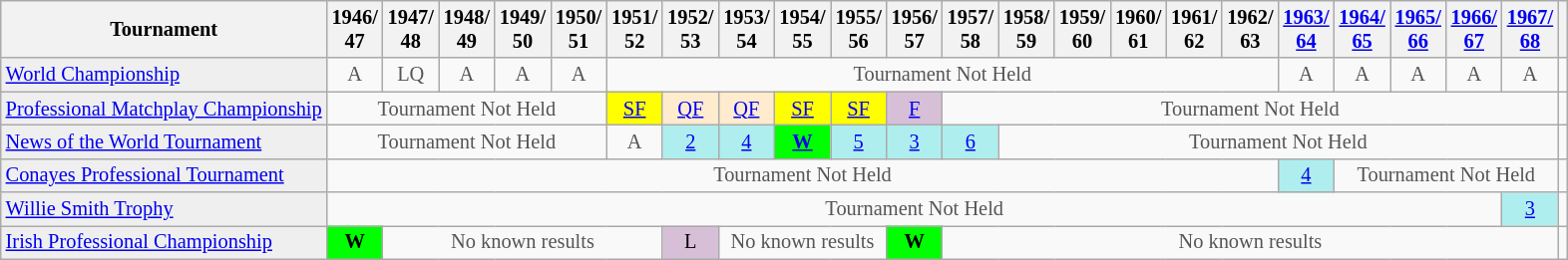<table class="wikitable"  style="font-size:85%;">
<tr>
<th><strong>Tournament</strong></th>
<th>1946/<br>47</th>
<th>1947/<br>48</th>
<th>1948/<br>49</th>
<th>1949/<br>50</th>
<th>1950/<br>51</th>
<th>1951/<br>52</th>
<th>1952/<br>53</th>
<th>1953/<br>54</th>
<th>1954/<br>55</th>
<th>1955/<br>56</th>
<th>1956/<br>57</th>
<th>1957/<br>58</th>
<th>1958/<br>59</th>
<th>1959/<br>60</th>
<th>1960/<br>61</th>
<th>1961/<br>62</th>
<th>1962/<br>63</th>
<th><a href='#'>1963/<br>64</a></th>
<th><a href='#'>1964/<br>65</a></th>
<th><a href='#'>1965/<br>66</a></th>
<th><a href='#'>1966/<br>67</a></th>
<th><a href='#'>1967/<br>68</a></th>
<th></th>
</tr>
<tr>
<td style="background:#EFEFEF;"><a href='#'>World Championship</a></td>
<td align="center" style="color:#555555;">A</td>
<td align="center" style="color:#555555;">LQ</td>
<td align="center" style="color:#555555;">A</td>
<td align="center" style="color:#555555;">A</td>
<td align="center" style="color:#555555;">A</td>
<td colspan="12" style="text-align:center; color:#555555;">Tournament Not Held</td>
<td align="center" style="color:#555555;">A</td>
<td align="center" style="color:#555555;">A</td>
<td align="center" style="color:#555555;">A</td>
<td align="center" style="color:#555555;">A</td>
<td align="center" style="color:#555555;">A</td>
<td align="center"></td>
</tr>
<tr>
<td style="background:#EFEFEF;"><a href='#'>Professional Matchplay Championship</a></td>
<td colspan="5" style="text-align:center; color:#555555;">Tournament Not Held</td>
<td style="text-align:center; background:yellow;"><a href='#'>SF</a></td>
<td style="text-align:center; background:#ffebcd;"><a href='#'>QF</a></td>
<td style="text-align:center; background:#ffebcd;"><a href='#'>QF</a></td>
<td style="text-align:center; background:yellow;"><a href='#'>SF</a></td>
<td style="text-align:center; background:yellow;"><a href='#'>SF</a></td>
<td style="text-align:center; background:#D8BFD8;"><a href='#'>F</a></td>
<td colspan="11" style="text-align:center; color:#555555;">Tournament Not Held</td>
<td align="center"></td>
</tr>
<tr>
<td style="background:#EFEFEF;"><a href='#'>News of the World Tournament</a></td>
<td colspan="5" style="text-align:center; color:#555555;">Tournament Not Held</td>
<td align="center" style="color:#555555;">A</td>
<td align="center" style="background:#afeeee;"><a href='#'>2</a></td>
<td align="center" style="background:#afeeee;"><a href='#'>4</a></td>
<td align="center" style="background:#0f0;"><a href='#'><strong>W</strong></a></td>
<td align="center" style="background:#afeeee;"><a href='#'>5</a></td>
<td align="center" style="background:#afeeee;"><a href='#'>3</a></td>
<td align="center" style="background:#afeeee;"><a href='#'>6</a></td>
<td colspan="10" style="text-align:center; color:#555555;">Tournament Not Held</td>
<td align="center"></td>
</tr>
<tr>
<td style="background:#EFEFEF;"><a href='#'>Conayes Professional Tournament</a></td>
<td colspan="17" style="text-align:center; color:#555555;">Tournament Not Held</td>
<td align="center" style="background:#afeeee;"><a href='#'>4</a></td>
<td colspan="4" style="text-align:center; color:#555555;">Tournament Not Held</td>
<td align="center"></td>
</tr>
<tr>
<td style="background:#EFEFEF;"><a href='#'>Willie Smith Trophy</a></td>
<td colspan="21" style="text-align:center; color:#555555;">Tournament Not Held</td>
<td align="center" style="background:#afeeee;"><a href='#'>3</a></td>
<td align="center"></td>
</tr>
<tr>
<td style="background:#EFEFEF;"><a href='#'>Irish Professional Championship</a></td>
<td style="text-align:center; background:#0f0;"><strong>W</strong></td>
<td colspan="5" style="text-align:center; color:#555555;">No known results</td>
<td style="text-align:center; background:#D8BFD8;">L</td>
<td colspan="3" style="text-align:center; color:#555555;">No known results</td>
<td style="text-align:center; background:#0f0;"><strong>W</strong></td>
<td colspan="11" style="text-align:center; color:#555555;">No known results</td>
<td align="center"></td>
</tr>
</table>
